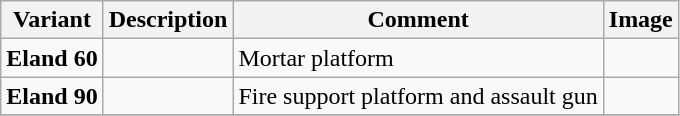<table class="wikitable sortable">
<tr>
<th>Variant</th>
<th>Description</th>
<th>Comment</th>
<th>Image</th>
</tr>
<tr>
<td><strong>Eland 60</strong></td>
<td></td>
<td> Mortar platform</td>
<td></td>
</tr>
<tr>
<td><strong>Eland 90</strong></td>
<td></td>
<td> Fire support platform and assault gun</td>
<td></td>
</tr>
<tr>
</tr>
</table>
